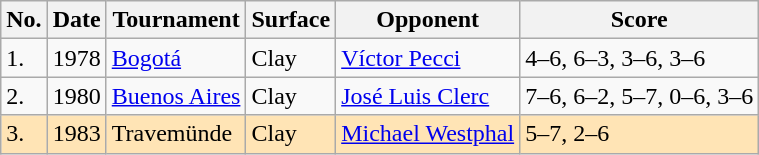<table class="wikitable">
<tr>
<th>No.</th>
<th>Date</th>
<th>Tournament</th>
<th>Surface</th>
<th>Opponent</th>
<th>Score</th>
</tr>
<tr>
<td>1.</td>
<td>1978</td>
<td><a href='#'>Bogotá</a></td>
<td>Clay</td>
<td> <a href='#'>Víctor Pecci</a></td>
<td>4–6, 6–3, 3–6, 3–6</td>
</tr>
<tr>
<td>2.</td>
<td>1980</td>
<td><a href='#'>Buenos Aires</a></td>
<td>Clay</td>
<td> <a href='#'>José Luis Clerc</a></td>
<td>7–6, 6–2, 5–7, 0–6, 3–6</td>
</tr>
<tr bgcolor="moccasin">
<td>3.</td>
<td>1983</td>
<td>Travemünde</td>
<td>Clay</td>
<td> <a href='#'>Michael Westphal</a></td>
<td>5–7, 2–6</td>
</tr>
</table>
